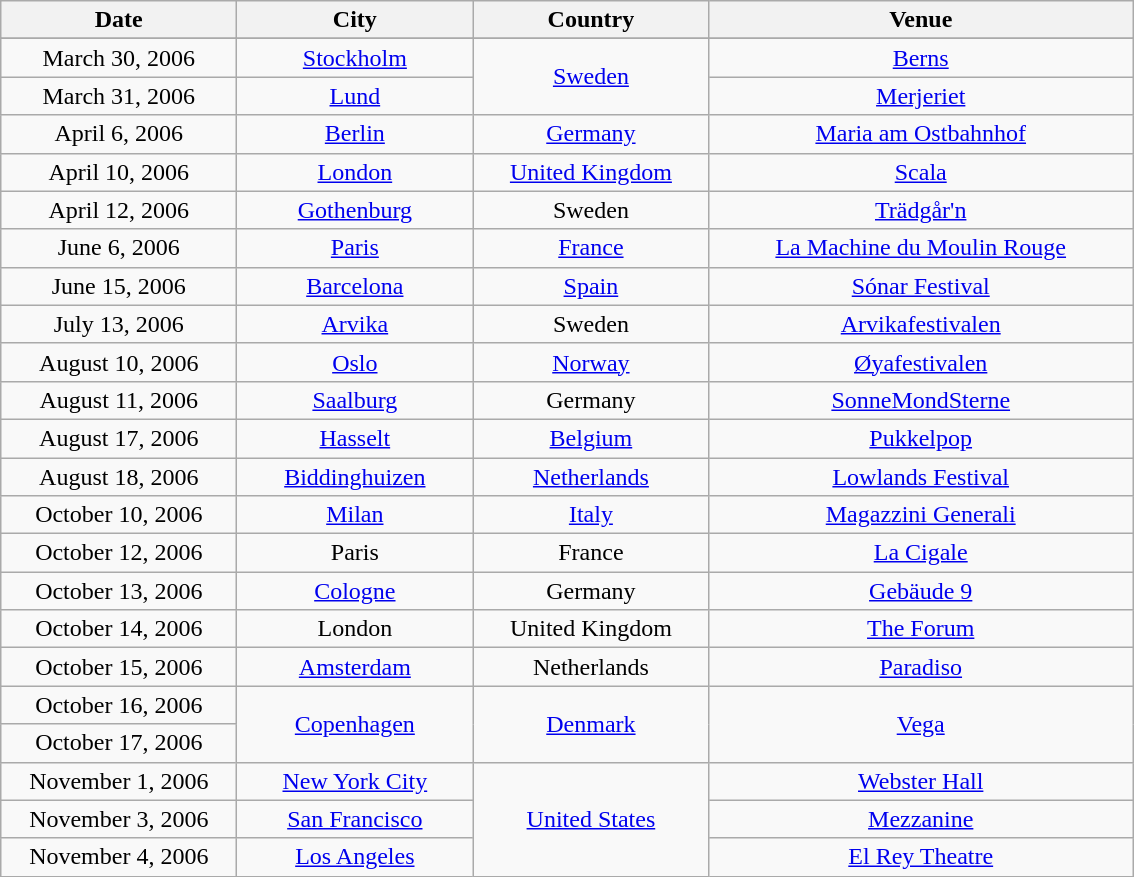<table class="wikitable" style="text-align:center;">
<tr>
<th style="width:150px;">Date</th>
<th style="width:150px;">City</th>
<th style="width:150px;">Country</th>
<th style="width:275px;">Venue</th>
</tr>
<tr style="background:#ddd;">
</tr>
<tr>
<td>March 30, 2006</td>
<td><a href='#'>Stockholm</a></td>
<td rowspan="2"><a href='#'>Sweden</a></td>
<td><a href='#'>Berns</a></td>
</tr>
<tr>
<td>March 31, 2006</td>
<td><a href='#'>Lund</a></td>
<td><a href='#'>Merjeriet</a></td>
</tr>
<tr>
<td>April 6, 2006</td>
<td><a href='#'>Berlin</a></td>
<td><a href='#'>Germany</a></td>
<td><a href='#'>Maria am Ostbahnhof</a></td>
</tr>
<tr>
<td>April 10, 2006</td>
<td><a href='#'>London</a></td>
<td><a href='#'>United Kingdom</a></td>
<td><a href='#'>Scala</a></td>
</tr>
<tr>
<td>April 12, 2006</td>
<td><a href='#'>Gothenburg</a></td>
<td>Sweden</td>
<td><a href='#'>Trädgår'n</a></td>
</tr>
<tr>
<td>June 6, 2006</td>
<td><a href='#'>Paris</a></td>
<td><a href='#'>France</a></td>
<td><a href='#'>La Machine du Moulin Rouge</a></td>
</tr>
<tr>
<td>June 15, 2006</td>
<td><a href='#'>Barcelona</a></td>
<td><a href='#'>Spain</a></td>
<td><a href='#'>Sónar Festival</a></td>
</tr>
<tr>
<td>July 13, 2006</td>
<td><a href='#'>Arvika</a></td>
<td>Sweden</td>
<td><a href='#'>Arvikafestivalen</a></td>
</tr>
<tr>
<td>August 10, 2006</td>
<td><a href='#'>Oslo</a></td>
<td><a href='#'>Norway</a></td>
<td><a href='#'>Øyafestivalen</a></td>
</tr>
<tr>
<td>August 11, 2006</td>
<td><a href='#'>Saalburg</a></td>
<td>Germany</td>
<td><a href='#'>SonneMondSterne</a></td>
</tr>
<tr>
<td>August 17, 2006</td>
<td><a href='#'>Hasselt</a></td>
<td><a href='#'>Belgium</a></td>
<td><a href='#'>Pukkelpop</a></td>
</tr>
<tr>
<td>August 18, 2006</td>
<td><a href='#'>Biddinghuizen</a></td>
<td><a href='#'>Netherlands</a></td>
<td><a href='#'>Lowlands Festival</a></td>
</tr>
<tr>
<td>October 10, 2006</td>
<td><a href='#'>Milan</a></td>
<td><a href='#'>Italy</a></td>
<td><a href='#'>Magazzini Generali</a></td>
</tr>
<tr>
<td>October 12, 2006</td>
<td>Paris</td>
<td>France</td>
<td><a href='#'>La Cigale</a></td>
</tr>
<tr>
<td>October 13, 2006</td>
<td><a href='#'>Cologne</a></td>
<td>Germany</td>
<td><a href='#'>Gebäude 9</a></td>
</tr>
<tr>
<td>October 14, 2006</td>
<td>London</td>
<td>United Kingdom</td>
<td><a href='#'>The Forum</a></td>
</tr>
<tr>
<td>October 15, 2006</td>
<td><a href='#'>Amsterdam</a></td>
<td>Netherlands</td>
<td><a href='#'>Paradiso</a></td>
</tr>
<tr>
<td>October 16, 2006</td>
<td rowspan="2"><a href='#'>Copenhagen</a></td>
<td rowspan="2"><a href='#'>Denmark</a></td>
<td rowspan="2"><a href='#'>Vega</a></td>
</tr>
<tr>
<td>October 17, 2006</td>
</tr>
<tr>
<td>November 1, 2006</td>
<td><a href='#'>New York City</a></td>
<td rowspan="3"><a href='#'>United States</a></td>
<td><a href='#'>Webster Hall</a></td>
</tr>
<tr>
<td>November 3, 2006</td>
<td><a href='#'>San Francisco</a></td>
<td><a href='#'>Mezzanine</a></td>
</tr>
<tr>
<td>November 4, 2006</td>
<td><a href='#'>Los Angeles</a></td>
<td><a href='#'>El Rey Theatre</a></td>
</tr>
</table>
